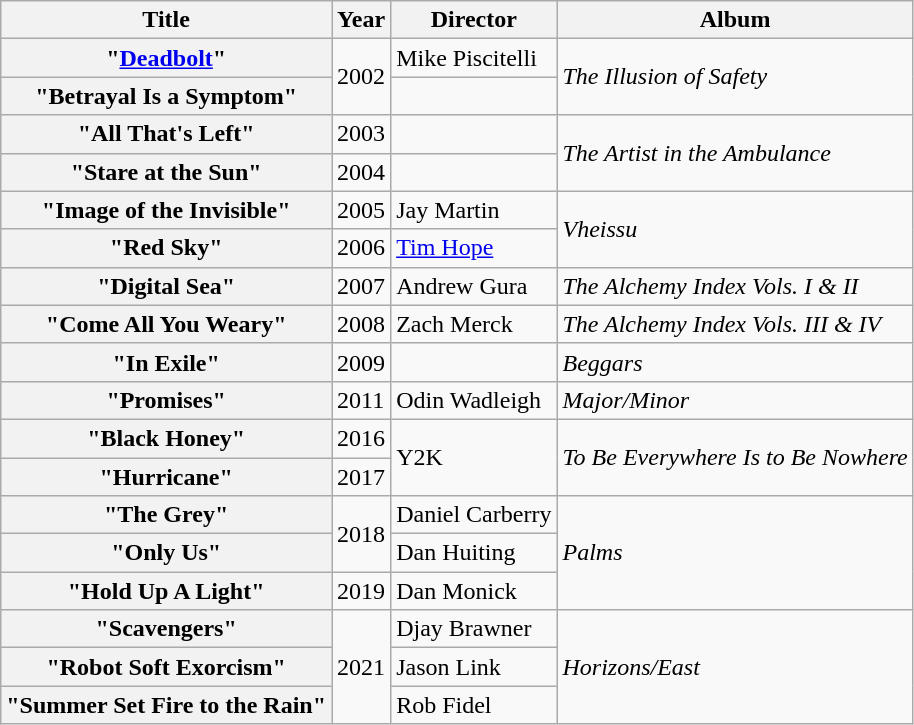<table class="wikitable plainrowheaders">
<tr>
<th>Title</th>
<th>Year</th>
<th>Director</th>
<th>Album</th>
</tr>
<tr>
<th scope="row">"<a href='#'>Deadbolt</a>"</th>
<td rowspan="2">2002</td>
<td>Mike Piscitelli</td>
<td rowspan="2"><em>The Illusion of Safety</em></td>
</tr>
<tr>
<th scope="row">"Betrayal Is a Symptom"</th>
<td></td>
</tr>
<tr>
<th scope="row">"All That's Left"</th>
<td>2003</td>
<td></td>
<td rowspan="2"><em>The Artist in the Ambulance</em></td>
</tr>
<tr>
<th scope="row">"Stare at the Sun"</th>
<td>2004</td>
<td></td>
</tr>
<tr>
<th scope="row">"Image of the Invisible"</th>
<td>2005</td>
<td>Jay Martin</td>
<td rowspan="2"><em>Vheissu</em></td>
</tr>
<tr>
<th scope="row">"Red Sky"</th>
<td>2006</td>
<td><a href='#'>Tim Hope</a></td>
</tr>
<tr>
<th scope="row">"Digital Sea"</th>
<td>2007</td>
<td>Andrew Gura</td>
<td><em>The Alchemy Index Vols. I & II</em></td>
</tr>
<tr>
<th scope="row">"Come All You Weary"</th>
<td>2008</td>
<td>Zach Merck</td>
<td><em>The Alchemy Index Vols. III & IV</em></td>
</tr>
<tr>
<th scope="row">"In Exile"</th>
<td>2009</td>
<td></td>
<td><em>Beggars</em></td>
</tr>
<tr>
<th scope="row">"Promises"</th>
<td>2011</td>
<td>Odin Wadleigh</td>
<td><em>Major/Minor</em></td>
</tr>
<tr>
<th scope="row">"Black Honey"</th>
<td>2016</td>
<td rowspan="2">Y2K</td>
<td rowspan="2"><em>To Be Everywhere Is to Be Nowhere</em></td>
</tr>
<tr>
<th scope="row">"Hurricane"</th>
<td>2017</td>
</tr>
<tr>
<th scope="row">"The Grey"</th>
<td rowspan="2">2018</td>
<td>Daniel Carberry</td>
<td rowspan="3"><em>Palms</em></td>
</tr>
<tr>
<th scope="row">"Only Us"</th>
<td>Dan Huiting</td>
</tr>
<tr>
<th scope="row">"Hold Up A Light"</th>
<td>2019</td>
<td>Dan Monick</td>
</tr>
<tr>
<th scope="row">"Scavengers"</th>
<td rowspan="3">2021</td>
<td>Djay Brawner</td>
<td rowspan="3"><em>Horizons/East</em></td>
</tr>
<tr>
<th scope="row">"Robot Soft Exorcism"</th>
<td>Jason Link</td>
</tr>
<tr>
<th scope="row">"Summer Set Fire to the Rain"</th>
<td>Rob Fidel</td>
</tr>
</table>
